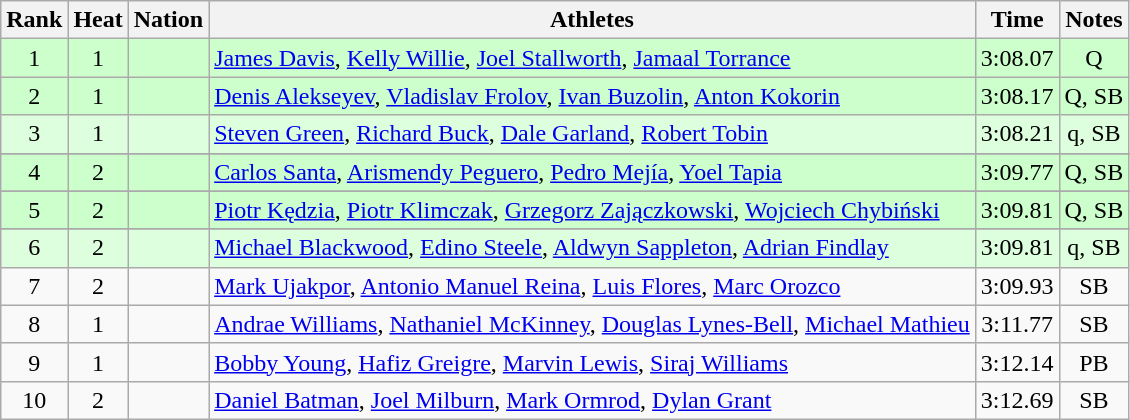<table class="wikitable sortable" style="text-align:center">
<tr>
<th>Rank</th>
<th>Heat</th>
<th>Nation</th>
<th>Athletes</th>
<th>Time</th>
<th>Notes</th>
</tr>
<tr bgcolor=ccffcc>
<td>1</td>
<td>1</td>
<td align=left></td>
<td align=left><a href='#'>James Davis</a>, <a href='#'>Kelly Willie</a>, <a href='#'>Joel Stallworth</a>, <a href='#'>Jamaal Torrance</a></td>
<td>3:08.07</td>
<td>Q</td>
</tr>
<tr bgcolor=ccffcc>
<td>2</td>
<td>1</td>
<td align=left></td>
<td align=left><a href='#'>Denis Alekseyev</a>, <a href='#'>Vladislav Frolov</a>, <a href='#'>Ivan Buzolin</a>, <a href='#'>Anton Kokorin</a></td>
<td>3:08.17</td>
<td>Q, SB</td>
</tr>
<tr bgcolor=ddffdd>
<td>3</td>
<td>1</td>
<td align=left></td>
<td align=left><a href='#'>Steven Green</a>, <a href='#'>Richard Buck</a>, <a href='#'>Dale Garland</a>, <a href='#'>Robert Tobin</a></td>
<td>3:08.21</td>
<td>q, SB</td>
</tr>
<tr>
</tr>
<tr bgcolor=ccffcc>
<td>4</td>
<td>2</td>
<td align=left></td>
<td align=left><a href='#'>Carlos Santa</a>, <a href='#'>Arismendy Peguero</a>, <a href='#'>Pedro Mejía</a>, <a href='#'>Yoel Tapia</a></td>
<td>3:09.77</td>
<td>Q, SB</td>
</tr>
<tr>
</tr>
<tr bgcolor=ccffcc>
<td>5</td>
<td>2</td>
<td align=left></td>
<td align=left><a href='#'>Piotr Kędzia</a>, <a href='#'>Piotr Klimczak</a>, <a href='#'>Grzegorz Zajączkowski</a>, <a href='#'>Wojciech Chybiński</a></td>
<td>3:09.81</td>
<td>Q, SB</td>
</tr>
<tr>
</tr>
<tr bgcolor=ddffdd>
<td>6</td>
<td>2</td>
<td align=left></td>
<td align=left><a href='#'>Michael Blackwood</a>, <a href='#'>Edino Steele</a>, <a href='#'>Aldwyn Sappleton</a>, <a href='#'>Adrian Findlay</a></td>
<td>3:09.81</td>
<td>q, SB</td>
</tr>
<tr>
<td>7</td>
<td>2</td>
<td align=left></td>
<td align=left><a href='#'>Mark Ujakpor</a>, <a href='#'>Antonio Manuel Reina</a>, <a href='#'>Luis Flores</a>, <a href='#'>Marc Orozco</a></td>
<td>3:09.93</td>
<td>SB</td>
</tr>
<tr>
<td>8</td>
<td>1</td>
<td align=left></td>
<td align=left><a href='#'>Andrae Williams</a>, <a href='#'>Nathaniel McKinney</a>, <a href='#'>Douglas Lynes-Bell</a>, <a href='#'>Michael Mathieu</a></td>
<td>3:11.77</td>
<td>SB</td>
</tr>
<tr>
<td>9</td>
<td>1</td>
<td align=left></td>
<td align=left><a href='#'>Bobby Young</a>, <a href='#'>Hafiz Greigre</a>, <a href='#'>Marvin Lewis</a>, <a href='#'>Siraj Williams</a></td>
<td>3:12.14</td>
<td>PB</td>
</tr>
<tr>
<td>10</td>
<td>2</td>
<td align=left></td>
<td align=left><a href='#'>Daniel Batman</a>, <a href='#'>Joel Milburn</a>, <a href='#'>Mark Ormrod</a>, <a href='#'>Dylan Grant</a></td>
<td>3:12.69</td>
<td>SB</td>
</tr>
</table>
